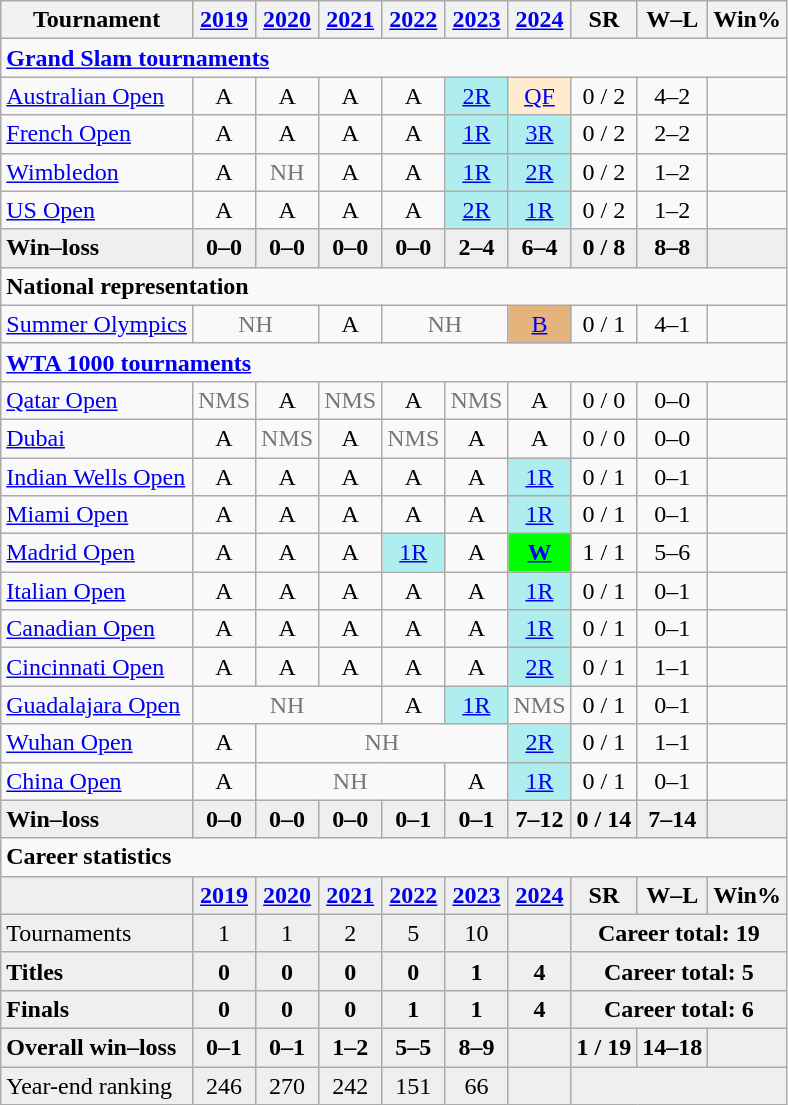<table class="wikitable" style="text-align:center">
<tr>
<th>Tournament</th>
<th><a href='#'>2019</a></th>
<th><a href='#'>2020</a></th>
<th><a href='#'>2021</a></th>
<th><a href='#'>2022</a></th>
<th><a href='#'>2023</a></th>
<th><a href='#'>2024</a></th>
<th>SR</th>
<th>W–L</th>
<th>Win%</th>
</tr>
<tr>
<td colspan="10" align="left"><strong><a href='#'>Grand Slam tournaments</a></strong></td>
</tr>
<tr>
<td align="left"><a href='#'>Australian Open</a></td>
<td>A</td>
<td>A</td>
<td>A</td>
<td>A</td>
<td bgcolor="afeeee"><a href='#'>2R</a></td>
<td bgcolor="ffebcd"><a href='#'>QF</a></td>
<td>0 / 2</td>
<td>4–2</td>
<td></td>
</tr>
<tr>
<td align="left"><a href='#'>French Open</a></td>
<td>A</td>
<td>A</td>
<td>A</td>
<td>A</td>
<td bgcolor="afeeee"><a href='#'>1R</a></td>
<td bgcolor="afeeee"><a href='#'>3R</a></td>
<td>0 / 2</td>
<td>2–2</td>
<td></td>
</tr>
<tr>
<td align="left"><a href='#'>Wimbledon</a></td>
<td>A</td>
<td style=color:#767676>NH</td>
<td>A</td>
<td>A</td>
<td bgcolor="afeeee"><a href='#'>1R</a></td>
<td bgcolor="afeeee"><a href='#'>2R</a></td>
<td>0 / 2</td>
<td>1–2</td>
<td></td>
</tr>
<tr>
<td align="left"><a href='#'>US Open</a></td>
<td>A</td>
<td>A</td>
<td>A</td>
<td>A</td>
<td bgcolor="afeeee"><a href='#'>2R</a></td>
<td bgcolor="afeeee"><a href='#'>1R</a></td>
<td>0 / 2</td>
<td>1–2</td>
<td></td>
</tr>
<tr style="background:#efefef;font-weight:bold">
<td align="left">Win–loss</td>
<td>0–0</td>
<td>0–0</td>
<td>0–0</td>
<td>0–0</td>
<td>2–4</td>
<td>6–4</td>
<td>0 / 8</td>
<td>8–8</td>
<td></td>
</tr>
<tr>
<td colspan="10" style="text-align:left"><strong>National representation</strong></td>
</tr>
<tr>
<td style=text-align:left><a href='#'>Summer Olympics</a></td>
<td colspan="2" style="color:#767676">NH</td>
<td>A</td>
<td colspan="2" style="color:#767676">NH</td>
<td bgcolor=e5b47d><a href='#'>B</a></td>
<td>0 / 1</td>
<td>4–1</td>
<td></td>
</tr>
<tr>
<td colspan="10" align="left"><strong><a href='#'>WTA 1000 tournaments</a></strong></td>
</tr>
<tr>
<td align="left"><a href='#'>Qatar Open</a></td>
<td style=color:#767676>NMS</td>
<td>A</td>
<td style=color:#767676>NMS</td>
<td>A</td>
<td style=color:#767676>NMS</td>
<td>A</td>
<td>0 / 0</td>
<td>0–0</td>
<td></td>
</tr>
<tr>
<td align="left"><a href='#'>Dubai</a></td>
<td>A</td>
<td style=color:#767676>NMS</td>
<td>A</td>
<td style=color:#767676>NMS</td>
<td>A</td>
<td>A</td>
<td>0 / 0</td>
<td>0–0</td>
<td></td>
</tr>
<tr>
<td align="left"><a href='#'>Indian Wells Open</a></td>
<td>A</td>
<td>A</td>
<td>A</td>
<td>A</td>
<td>A</td>
<td bgcolor="afeeee"><a href='#'>1R</a></td>
<td>0 / 1</td>
<td>0–1</td>
<td></td>
</tr>
<tr>
<td align="left"><a href='#'>Miami Open</a></td>
<td>A</td>
<td>A</td>
<td>A</td>
<td>A</td>
<td>A</td>
<td bgcolor="afeeee"><a href='#'>1R</a></td>
<td>0 / 1</td>
<td>0–1</td>
<td></td>
</tr>
<tr>
<td align="left"><a href='#'>Madrid Open</a></td>
<td>A</td>
<td>A</td>
<td>A</td>
<td bgcolor="afeeee"><a href='#'>1R</a></td>
<td>A</td>
<td style=background:lime><strong><a href='#'>W</a></strong></td>
<td>1 / 1</td>
<td>5–6</td>
<td></td>
</tr>
<tr>
<td align="left"><a href='#'>Italian Open</a></td>
<td>A</td>
<td>A</td>
<td>A</td>
<td>A</td>
<td>A</td>
<td bgcolor="afeeee"><a href='#'>1R</a></td>
<td>0 / 1</td>
<td>0–1</td>
<td></td>
</tr>
<tr>
<td align="left"><a href='#'>Canadian Open</a></td>
<td>A</td>
<td>A</td>
<td>A</td>
<td>A</td>
<td>A</td>
<td bgcolor="afeeee"><a href='#'>1R</a></td>
<td>0 / 1</td>
<td>0–1</td>
<td></td>
</tr>
<tr>
<td align="left"><a href='#'>Cincinnati Open</a></td>
<td>A</td>
<td>A</td>
<td>A</td>
<td>A</td>
<td>A</td>
<td bgcolor="afeeee"><a href='#'>2R</a></td>
<td>0 / 1</td>
<td>1–1</td>
<td></td>
</tr>
<tr>
<td align="left"><a href='#'>Guadalajara Open</a></td>
<td colspan="3" style=color:#767676>NH</td>
<td>A</td>
<td bgcolor="afeeee"><a href='#'>1R</a></td>
<td style=color:#767676>NMS</td>
<td>0 / 1</td>
<td>0–1</td>
<td></td>
</tr>
<tr>
<td align="left"><a href='#'>Wuhan Open</a></td>
<td>A</td>
<td colspan="4" style=color:#767676>NH</td>
<td style=background:#afeeee><a href='#'>2R</a></td>
<td>0 / 1</td>
<td>1–1</td>
<td></td>
</tr>
<tr>
<td align="left"><a href='#'>China Open</a></td>
<td>A</td>
<td colspan="3" style=color:#767676>NH</td>
<td>A</td>
<td bgcolor="afeeee"><a href='#'>1R</a></td>
<td>0 / 1</td>
<td>0–1</td>
<td></td>
</tr>
<tr style="background:#efefef;font-weight:bold">
<td align=left>Win–loss</td>
<td>0–0</td>
<td>0–0</td>
<td>0–0</td>
<td>0–1</td>
<td>0–1</td>
<td>7–12</td>
<td>0 / 14</td>
<td>7–14</td>
<td></td>
</tr>
<tr>
<td colspan="10" align="left"><strong>Career statistics</strong></td>
</tr>
<tr style="background:#efefef;font-weight:bold">
<td></td>
<td><a href='#'>2019</a></td>
<td><a href='#'>2020</a></td>
<td><a href='#'>2021</a></td>
<td><a href='#'>2022</a></td>
<td><a href='#'>2023</a></td>
<td><a href='#'>2024</a></td>
<td>SR</td>
<td>W–L</td>
<td>Win%</td>
</tr>
<tr bgcolor="efefef">
<td align="left">Tournaments</td>
<td>1</td>
<td>1</td>
<td>2</td>
<td>5</td>
<td>10</td>
<td></td>
<td colspan="3"><strong>Career total: 19</strong></td>
</tr>
<tr style="background:#efefef;font-weight:bold">
<td align="left">Titles</td>
<td>0</td>
<td>0</td>
<td>0</td>
<td>0</td>
<td>1</td>
<td>4</td>
<td colspan="3">Career total: 5</td>
</tr>
<tr style="background:#efefef;font-weight:bold">
<td align="left">Finals</td>
<td>0</td>
<td>0</td>
<td>0</td>
<td>1</td>
<td>1</td>
<td>4</td>
<td colspan="3">Career total: 6</td>
</tr>
<tr style="background:#efefef;font-weight:bold">
<td align="left">Overall win–loss</td>
<td>0–1</td>
<td>0–1</td>
<td>1–2</td>
<td>5–5</td>
<td>8–9</td>
<td></td>
<td>1 / 19</td>
<td>14–18</td>
<td></td>
</tr>
<tr bgcolor=efefef>
<td align="left">Year-end ranking</td>
<td>246</td>
<td>270</td>
<td>242</td>
<td>151</td>
<td>66</td>
<td></td>
<td colspan="3"></td>
</tr>
</table>
